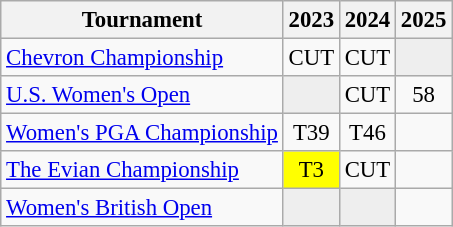<table class="wikitable" style="font-size:95%;text-align:center;">
<tr>
<th>Tournament</th>
<th>2023</th>
<th>2024</th>
<th>2025</th>
</tr>
<tr>
<td align=left><a href='#'>Chevron Championship</a></td>
<td>CUT</td>
<td>CUT</td>
<td style="background:#eeeeee;"></td>
</tr>
<tr>
<td align=left><a href='#'>U.S. Women's Open</a></td>
<td style="background:#eeeeee;"></td>
<td>CUT</td>
<td>58</td>
</tr>
<tr>
<td align=left><a href='#'>Women's PGA Championship</a></td>
<td>T39</td>
<td>T46</td>
<td></td>
</tr>
<tr>
<td align=left><a href='#'>The Evian Championship</a></td>
<td style="background:yellow;">T3</td>
<td>CUT</td>
<td></td>
</tr>
<tr>
<td align=left><a href='#'>Women's British Open</a></td>
<td style="background:#eeeeee;"></td>
<td style="background:#eeeeee;"></td>
<td></td>
</tr>
</table>
